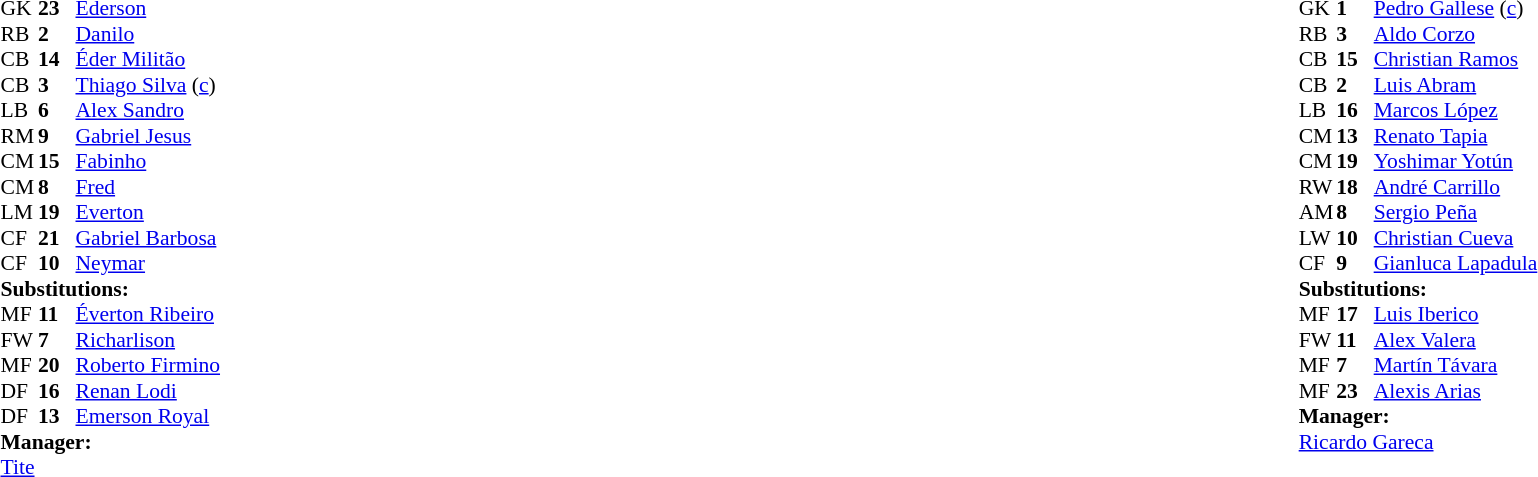<table width="100%">
<tr>
<td valign="top" width="40%"><br><table style="font-size:90%" cellspacing="0" cellpadding="0">
<tr>
<th width=25></th>
<th width=25></th>
</tr>
<tr>
<td>GK</td>
<td><strong>23</strong></td>
<td><a href='#'>Ederson</a></td>
</tr>
<tr>
<td>RB</td>
<td><strong>2</strong></td>
<td><a href='#'>Danilo</a></td>
<td></td>
<td></td>
</tr>
<tr>
<td>CB</td>
<td><strong>14</strong></td>
<td><a href='#'>Éder Militão</a></td>
</tr>
<tr>
<td>CB</td>
<td><strong>3</strong></td>
<td><a href='#'>Thiago Silva</a> (<a href='#'>c</a>)</td>
</tr>
<tr>
<td>LB</td>
<td><strong>6</strong></td>
<td><a href='#'>Alex Sandro</a></td>
<td></td>
<td></td>
</tr>
<tr>
<td>RM</td>
<td><strong>9</strong></td>
<td><a href='#'>Gabriel Jesus</a></td>
<td></td>
<td></td>
</tr>
<tr>
<td>CM</td>
<td><strong>15</strong></td>
<td><a href='#'>Fabinho</a></td>
</tr>
<tr>
<td>CM</td>
<td><strong>8</strong></td>
<td><a href='#'>Fred</a></td>
</tr>
<tr>
<td>LM</td>
<td><strong>19</strong></td>
<td><a href='#'>Everton</a></td>
<td></td>
<td></td>
</tr>
<tr>
<td>CF</td>
<td><strong>21</strong></td>
<td><a href='#'>Gabriel Barbosa</a></td>
<td></td>
<td></td>
</tr>
<tr>
<td>CF</td>
<td><strong>10</strong></td>
<td><a href='#'>Neymar</a></td>
</tr>
<tr>
<td colspan=3><strong>Substitutions:</strong></td>
</tr>
<tr>
<td>MF</td>
<td><strong>11</strong></td>
<td><a href='#'>Éverton Ribeiro</a></td>
<td></td>
<td></td>
</tr>
<tr>
<td>FW</td>
<td><strong>7</strong></td>
<td><a href='#'>Richarlison</a></td>
<td></td>
<td></td>
</tr>
<tr>
<td>MF</td>
<td><strong>20</strong></td>
<td><a href='#'>Roberto Firmino</a></td>
<td></td>
<td></td>
</tr>
<tr>
<td>DF</td>
<td><strong>16</strong></td>
<td><a href='#'>Renan Lodi</a></td>
<td></td>
<td></td>
</tr>
<tr>
<td>DF</td>
<td><strong>13</strong></td>
<td><a href='#'>Emerson Royal</a></td>
<td></td>
<td></td>
</tr>
<tr>
<td colspan=3><strong>Manager:</strong></td>
</tr>
<tr>
<td colspan=3><a href='#'>Tite</a></td>
</tr>
</table>
</td>
<td valign="top"></td>
<td valign="top" width="50%"><br><table style="font-size:90%; margin:auto" cellspacing="0" cellpadding="0">
<tr>
<th width=25></th>
<th width=25></th>
</tr>
<tr>
<td>GK</td>
<td><strong>1</strong></td>
<td><a href='#'>Pedro Gallese</a> (<a href='#'>c</a>)</td>
</tr>
<tr>
<td>RB</td>
<td><strong>3</strong></td>
<td><a href='#'>Aldo Corzo</a></td>
</tr>
<tr>
<td>CB</td>
<td><strong>15</strong></td>
<td><a href='#'>Christian Ramos</a></td>
<td></td>
</tr>
<tr>
<td>CB</td>
<td><strong>2</strong></td>
<td><a href='#'>Luis Abram</a></td>
</tr>
<tr>
<td>LB</td>
<td><strong>16</strong></td>
<td><a href='#'>Marcos López</a></td>
</tr>
<tr>
<td>CM</td>
<td><strong>13</strong></td>
<td><a href='#'>Renato Tapia</a></td>
</tr>
<tr>
<td>CM</td>
<td><strong>19</strong></td>
<td><a href='#'>Yoshimar Yotún</a></td>
<td></td>
<td></td>
</tr>
<tr>
<td>RW</td>
<td><strong>18</strong></td>
<td><a href='#'>André Carrillo</a></td>
</tr>
<tr>
<td>AM</td>
<td><strong>8</strong></td>
<td><a href='#'>Sergio Peña</a></td>
<td></td>
<td></td>
</tr>
<tr>
<td>LW</td>
<td><strong>10</strong></td>
<td><a href='#'>Christian Cueva</a></td>
<td></td>
<td></td>
</tr>
<tr>
<td>CF</td>
<td><strong>9</strong></td>
<td><a href='#'>Gianluca Lapadula</a></td>
<td></td>
<td></td>
</tr>
<tr>
<td colspan=3><strong>Substitutions:</strong></td>
</tr>
<tr>
<td>MF</td>
<td><strong>17</strong></td>
<td><a href='#'>Luis Iberico</a></td>
<td></td>
<td></td>
</tr>
<tr>
<td>FW</td>
<td><strong>11</strong></td>
<td><a href='#'>Alex Valera</a></td>
<td></td>
<td></td>
</tr>
<tr>
<td>MF</td>
<td><strong>7</strong></td>
<td><a href='#'>Martín Távara</a></td>
<td></td>
<td></td>
</tr>
<tr>
<td>MF</td>
<td><strong>23</strong></td>
<td><a href='#'>Alexis Arias</a></td>
<td></td>
<td></td>
</tr>
<tr>
<td colspan=3><strong>Manager:</strong></td>
</tr>
<tr>
<td colspan=3> <a href='#'>Ricardo Gareca</a></td>
</tr>
</table>
</td>
</tr>
</table>
